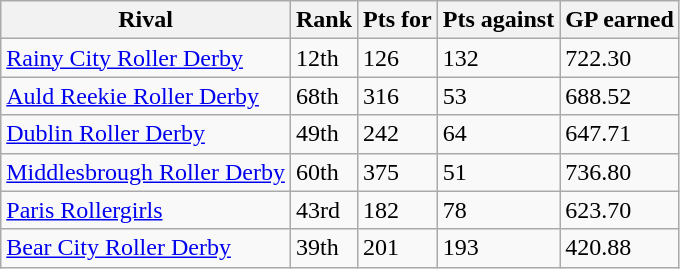<table class="wikitable">
<tr>
<th>Rival</th>
<th>Rank</th>
<th>Pts for</th>
<th>Pts against</th>
<th>GP earned</th>
</tr>
<tr>
<td><a href='#'>Rainy City Roller Derby</a></td>
<td>12th</td>
<td>126</td>
<td>132</td>
<td>722.30</td>
</tr>
<tr>
<td><a href='#'>Auld Reekie Roller Derby</a></td>
<td>68th</td>
<td>316</td>
<td>53</td>
<td>688.52</td>
</tr>
<tr>
<td><a href='#'>Dublin Roller Derby</a></td>
<td>49th</td>
<td>242</td>
<td>64</td>
<td>647.71</td>
</tr>
<tr>
<td><a href='#'>Middlesbrough Roller Derby</a></td>
<td>60th</td>
<td>375</td>
<td>51</td>
<td>736.80</td>
</tr>
<tr>
<td><a href='#'>Paris Rollergirls</a></td>
<td>43rd</td>
<td>182</td>
<td>78</td>
<td>623.70</td>
</tr>
<tr>
<td><a href='#'>Bear City Roller Derby</a></td>
<td>39th</td>
<td>201</td>
<td>193</td>
<td>420.88</td>
</tr>
</table>
